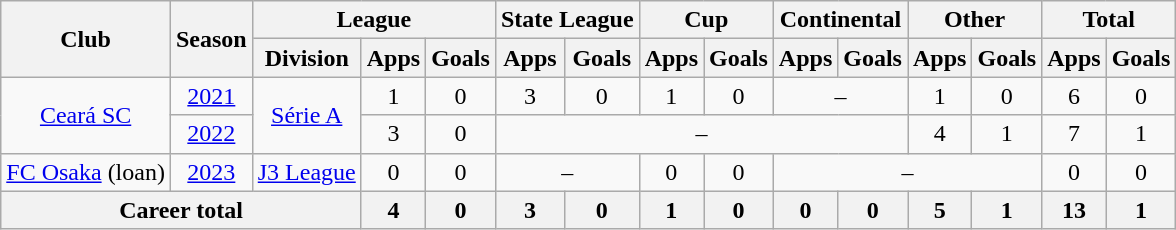<table class="wikitable" style="text-align: center;">
<tr>
<th rowspan="2">Club</th>
<th rowspan="2">Season</th>
<th colspan="3">League</th>
<th colspan="2">State League</th>
<th colspan="2">Cup</th>
<th colspan="2">Continental</th>
<th colspan="2">Other</th>
<th colspan="2">Total</th>
</tr>
<tr>
<th>Division</th>
<th>Apps</th>
<th>Goals</th>
<th>Apps</th>
<th>Goals</th>
<th>Apps</th>
<th>Goals</th>
<th>Apps</th>
<th>Goals</th>
<th>Apps</th>
<th>Goals</th>
<th>Apps</th>
<th>Goals</th>
</tr>
<tr>
<td rowspan="2" align="center"><a href='#'>Ceará SC</a></td>
<td><a href='#'>2021</a></td>
<td rowspan="2"><a href='#'>Série A</a></td>
<td>1</td>
<td>0</td>
<td>3</td>
<td>0</td>
<td>1</td>
<td>0</td>
<td colspan="2">–</td>
<td>1</td>
<td>0</td>
<td>6</td>
<td>0</td>
</tr>
<tr>
<td><a href='#'>2022</a></td>
<td>3</td>
<td>0</td>
<td colspan="6">–</td>
<td>4</td>
<td>1</td>
<td>7</td>
<td>1</td>
</tr>
<tr>
<td align="center"><a href='#'>FC Osaka</a> (loan)</td>
<td><a href='#'>2023</a></td>
<td><a href='#'>J3 League</a></td>
<td>0</td>
<td>0</td>
<td colspan="2">–</td>
<td>0</td>
<td>0</td>
<td colspan="4">–</td>
<td>0</td>
<td>0</td>
</tr>
<tr>
<th colspan="3"><strong>Career total</strong></th>
<th>4</th>
<th>0</th>
<th>3</th>
<th>0</th>
<th>1</th>
<th>0</th>
<th>0</th>
<th>0</th>
<th>5</th>
<th>1</th>
<th>13</th>
<th>1</th>
</tr>
</table>
